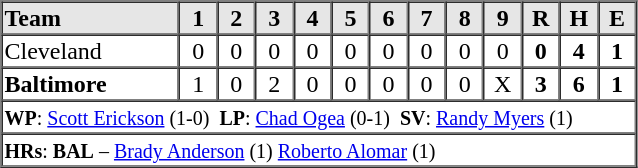<table border=1 cellspacing=0 width=425 style="margin-left:3em;">
<tr style="text-align:center; background-color:#e6e6e6;">
<th align=left width=28%>Team</th>
<th width=6%>1</th>
<th width=6%>2</th>
<th width=6%>3</th>
<th width=6%>4</th>
<th width=6%>5</th>
<th width=6%>6</th>
<th width=6%>7</th>
<th width=6%>8</th>
<th width=6%>9</th>
<th width=6%>R</th>
<th width=6%>H</th>
<th width=6%>E</th>
</tr>
<tr style="text-align:center;">
<td align=left>Cleveland</td>
<td>0</td>
<td>0</td>
<td>0</td>
<td>0</td>
<td>0</td>
<td>0</td>
<td>0</td>
<td>0</td>
<td>0</td>
<td><strong>0</strong></td>
<td><strong>4</strong></td>
<td><strong>1</strong></td>
</tr>
<tr style="text-align:center;">
<td align=left><strong>Baltimore</strong></td>
<td>1</td>
<td>0</td>
<td>2</td>
<td>0</td>
<td>0</td>
<td>0</td>
<td>0</td>
<td>0</td>
<td>X</td>
<td><strong>3</strong></td>
<td><strong>6</strong></td>
<td><strong>1</strong></td>
</tr>
<tr style="text-align:left;">
<td colspan=13><small><strong>WP</strong>: <a href='#'>Scott Erickson</a> (1-0)  <strong>LP</strong>: <a href='#'>Chad Ogea</a> (0-1)  <strong>SV</strong>: <a href='#'>Randy Myers</a> (1)</small></td>
</tr>
<tr style="text-align:left;">
<td colspan=13><small><strong>HRs</strong>: <strong>BAL</strong> – <a href='#'>Brady Anderson</a> (1) <a href='#'>Roberto Alomar</a> (1)</small></td>
</tr>
</table>
